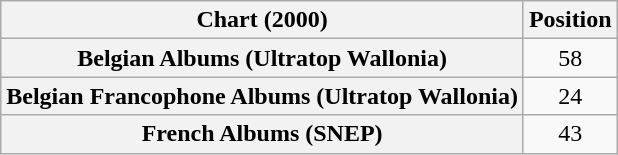<table class="wikitable sortable plainrowheaders" style="text-align:center">
<tr>
<th scope="col">Chart (2000)</th>
<th scope="col">Position</th>
</tr>
<tr>
<th scope="row">Belgian Albums (Ultratop Wallonia)</th>
<td>58</td>
</tr>
<tr>
<th scope="row">Belgian Francophone Albums (Ultratop Wallonia)</th>
<td>24</td>
</tr>
<tr>
<th scope="row">French Albums (SNEP)</th>
<td>43</td>
</tr>
</table>
